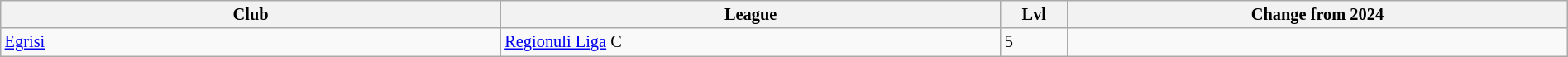<table class="wikitable sortable" width=100% style="font-size:85%">
<tr>
<th width=10%>Club</th>
<th width=10%>League</th>
<th width=1%>Lvl</th>
<th width=10%>Change from 2024</th>
</tr>
<tr>
<td><a href='#'>Egrisi</a></td>
<td><a href='#'>Regionuli Liga</a> C</td>
<td>5</td>
<td></td>
</tr>
</table>
